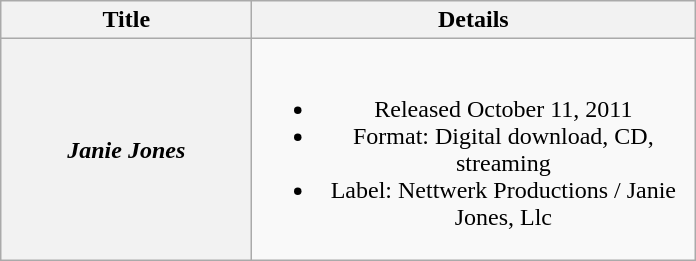<table class="wikitable plainrowheaders" style="text-align:center;">
<tr>
<th scope="col" style="width:10em;">Title</th>
<th scope="col" style="width:18em;">Details</th>
</tr>
<tr>
<th scope="row"><em>Janie Jones</em></th>
<td><br><ul><li>Released October 11, 2011</li><li>Format: Digital download, CD, streaming</li><li>Label: Nettwerk Productions / Janie Jones, Llc</li></ul></td>
</tr>
</table>
